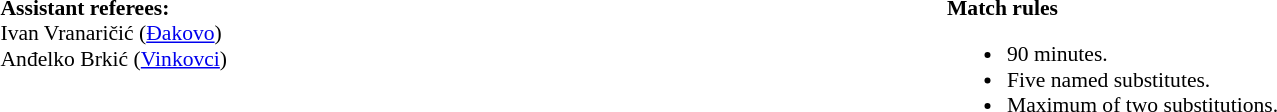<table style="width:100%; font-size:90%;">
<tr>
<td style="width:50%; vertical-align:top;"><br><strong>Assistant referees:</strong>
<br>Ivan Vranaričić (<a href='#'>Đakovo</a>)
<br>Anđelko Brkić (<a href='#'>Vinkovci</a>)</td>
<td style="width:60%; vertical-align:top;"><br><strong>Match rules</strong><ul><li>90 minutes.</li><li>Five named substitutes.</li><li>Maximum of two substitutions.</li></ul></td>
</tr>
</table>
